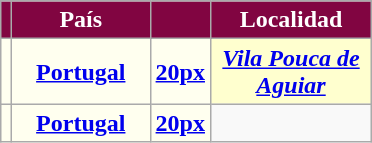<table class="wikitable"  style="margin:1em auto;" "text-align:left; font-size:100%;"|>
<tr>
<th style="background: #810541; color: #FFFFFF" !></th>
<th style="background: #810541; color: #FFFFFF" height="17" width="85">País</th>
<th style="background: #810541; color: #FFFFFF" !></th>
<th style="background: #810541; color: #FFFFFF" !  width="100">Localidad</th>
</tr>
<tr>
<th style="background: #FFFFEF; color: #000000" !></th>
<th style="background: #FFFFEF; color: #000000" !><a href='#'>Portugal</a></th>
<th style="background: #FFFFEF; color: #000000" !><a href='#'>20px</a></th>
<th style="background: #FFFFCF; color: #000000" !><em><a href='#'>Vila Pouca de Aguiar</a></em></th>
</tr>
<tr>
<th style="background: #FFFFEF; color: #000000" !></th>
<th style="background: #FFFFEF; color: #000000" !><a href='#'>Portugal</a></th>
<th style="background: #FFFFEF; color: #000000" !><a href='#'>20px</a></th>
</tr>
</table>
